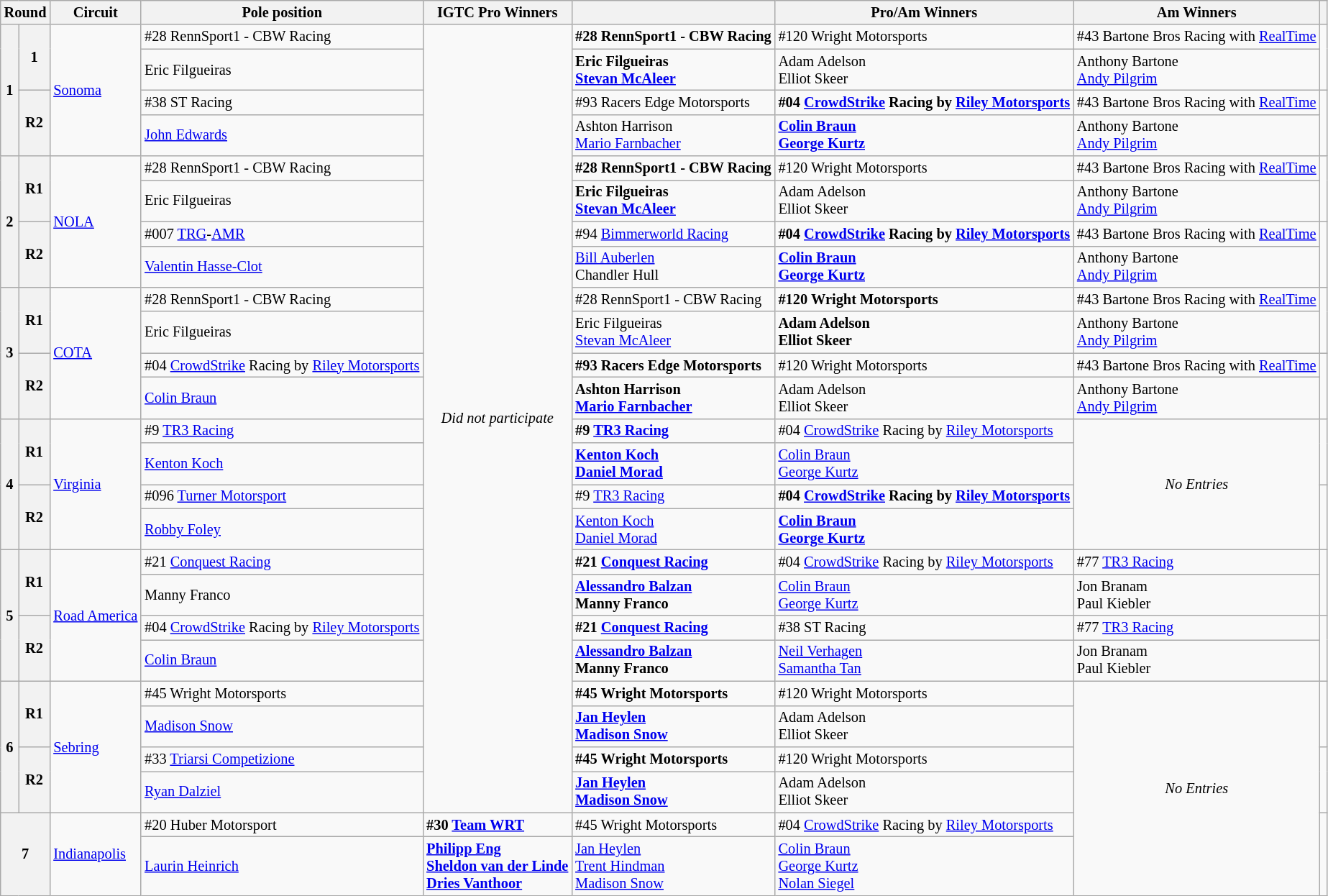<table class="wikitable" style="font-size:85%;">
<tr>
<th colspan=2>Round</th>
<th>Circuit</th>
<th>Pole position</th>
<th>IGTC Pro Winners</th>
<th></th>
<th>Pro/Am Winners</th>
<th>Am Winners</th>
<th></th>
</tr>
<tr>
<th rowspan=4>1</th>
<th rowspan=2>1</th>
<td rowspan=4> <a href='#'>Sonoma</a></td>
<td> #28 RennSport1 - CBW Racing</td>
<td rowspan="24" align=center><em>Did not participate</em></td>
<td><strong> #28 RennSport1 - CBW Racing</strong></td>
<td> #120 Wright Motorsports</td>
<td> #43 Bartone Bros Racing with <a href='#'>RealTime</a></td>
<td rowspan=2 align=center></td>
</tr>
<tr>
<td> Eric Filgueiras</td>
<td><strong> Eric Filgueiras<br> <a href='#'>Stevan McAleer</a></strong></td>
<td> Adam Adelson<br> Elliot Skeer</td>
<td> Anthony Bartone<br> <a href='#'>Andy Pilgrim</a></td>
</tr>
<tr>
<th rowspan=2>R2</th>
<td> #38 ST Racing</td>
<td> #93 Racers Edge Motorsports</td>
<td><strong> #04 <a href='#'>CrowdStrike</a> Racing by <a href='#'>Riley Motorsports</a></strong></td>
<td> #43 Bartone Bros Racing with <a href='#'>RealTime</a></td>
<td rowspan=2 align=center></td>
</tr>
<tr>
<td> <a href='#'>John Edwards</a></td>
<td> Ashton Harrison<br> <a href='#'>Mario Farnbacher</a></td>
<td><strong> <a href='#'>Colin Braun</a><br> <a href='#'>George Kurtz</a></strong></td>
<td> Anthony Bartone<br> <a href='#'>Andy Pilgrim</a></td>
</tr>
<tr>
<th rowspan=4>2</th>
<th rowspan=2>R1</th>
<td rowspan=4> <a href='#'>NOLA</a></td>
<td> #28 RennSport1 - CBW Racing</td>
<td><strong> #28 RennSport1 - CBW Racing</strong></td>
<td> #120 Wright Motorsports</td>
<td> #43 Bartone Bros Racing with <a href='#'>RealTime</a></td>
<td rowspan=2 align=center></td>
</tr>
<tr>
<td> Eric Filgueiras</td>
<td><strong> Eric Filgueiras<br> <a href='#'>Stevan McAleer</a></strong></td>
<td> Adam Adelson<br> Elliot Skeer</td>
<td> Anthony Bartone<br> <a href='#'>Andy Pilgrim</a></td>
</tr>
<tr>
<th rowspan=2>R2</th>
<td> #007 <a href='#'>TRG</a>-<a href='#'>AMR</a></td>
<td> #94 <a href='#'>Bimmerworld Racing</a></td>
<td><strong> #04 <a href='#'>CrowdStrike</a> Racing by <a href='#'>Riley Motorsports</a></strong></td>
<td> #43 Bartone Bros Racing with <a href='#'>RealTime</a></td>
<td rowspan=2 align=center></td>
</tr>
<tr>
<td> <a href='#'>Valentin Hasse-Clot</a></td>
<td> <a href='#'>Bill Auberlen</a><br> Chandler Hull</td>
<td><strong> <a href='#'>Colin Braun</a><br> <a href='#'>George Kurtz</a></strong></td>
<td> Anthony Bartone<br> <a href='#'>Andy Pilgrim</a></td>
</tr>
<tr>
<th rowspan=4>3</th>
<th rowspan=2>R1</th>
<td rowspan=4> <a href='#'>COTA</a></td>
<td> #28 RennSport1 - CBW Racing</td>
<td> #28 RennSport1 - CBW Racing</td>
<td><strong> #120 Wright Motorsports</strong></td>
<td> #43 Bartone Bros Racing with <a href='#'>RealTime</a></td>
<td rowspan=2 align=center></td>
</tr>
<tr>
<td> Eric Filgueiras</td>
<td> Eric Filgueiras<br> <a href='#'>Stevan McAleer</a></td>
<td><strong> Adam Adelson<br> Elliot Skeer</strong></td>
<td> Anthony Bartone<br> <a href='#'>Andy Pilgrim</a></td>
</tr>
<tr>
<th rowspan=2>R2</th>
<td> #04 <a href='#'>CrowdStrike</a> Racing by <a href='#'>Riley Motorsports</a></td>
<td><strong> #93 Racers Edge Motorsports</strong></td>
<td> #120 Wright Motorsports</td>
<td> #43 Bartone Bros Racing with <a href='#'>RealTime</a></td>
<td rowspan=2 align=center></td>
</tr>
<tr>
<td> <a href='#'>Colin Braun</a></td>
<td><strong> Ashton Harrison<br> <a href='#'>Mario Farnbacher</a></strong></td>
<td> Adam Adelson<br> Elliot Skeer</td>
<td> Anthony Bartone<br> <a href='#'>Andy Pilgrim</a></td>
</tr>
<tr>
<th rowspan=4>4</th>
<th rowspan=2>R1</th>
<td rowspan=4> <a href='#'>Virginia</a></td>
<td> #9 <a href='#'>TR3 Racing</a></td>
<td><strong> #9 <a href='#'>TR3 Racing</a></strong></td>
<td> #04 <a href='#'>CrowdStrike</a> Racing by <a href='#'>Riley Motorsports</a></td>
<td rowspan="4" align=center><em>No Entries</em></td>
<td rowspan=2 align=center></td>
</tr>
<tr>
<td> <a href='#'>Kenton Koch</a></td>
<td><strong> <a href='#'>Kenton Koch</a><br> <a href='#'>Daniel Morad</a></strong></td>
<td> <a href='#'>Colin Braun</a><br> <a href='#'>George Kurtz</a></td>
</tr>
<tr>
<th rowspan=2>R2</th>
<td> #096 <a href='#'>Turner Motorsport</a></td>
<td> #9 <a href='#'>TR3 Racing</a></td>
<td><strong> #04 <a href='#'>CrowdStrike</a> Racing by <a href='#'>Riley Motorsports</a></strong></td>
<td rowspan=2 align=center></td>
</tr>
<tr>
<td> <a href='#'>Robby Foley</a></td>
<td> <a href='#'>Kenton Koch</a><br> <a href='#'>Daniel Morad</a></td>
<td><strong> <a href='#'>Colin Braun</a><br> <a href='#'>George Kurtz</a></strong></td>
</tr>
<tr>
<th rowspan=4>5</th>
<th rowspan=2>R1</th>
<td rowspan=4> <a href='#'>Road America</a></td>
<td> #21 <a href='#'>Conquest Racing</a></td>
<td><strong> #21 <a href='#'>Conquest Racing</a></strong></td>
<td> #04 <a href='#'>CrowdStrike</a> Racing by <a href='#'>Riley Motorsports</a></td>
<td> #77 <a href='#'>TR3 Racing</a></td>
<td rowspan=2 align=center></td>
</tr>
<tr>
<td> Manny Franco</td>
<td><strong> <a href='#'>Alessandro Balzan</a><br> Manny Franco</strong></td>
<td> <a href='#'>Colin Braun</a><br> <a href='#'>George Kurtz</a></td>
<td> Jon Branam<br> Paul Kiebler</td>
</tr>
<tr>
<th rowspan=2>R2</th>
<td> #04 <a href='#'>CrowdStrike</a> Racing by <a href='#'>Riley Motorsports</a></td>
<td><strong> #21 <a href='#'>Conquest Racing</a></strong></td>
<td> #38 ST Racing</td>
<td> #77 <a href='#'>TR3 Racing</a></td>
<td rowspan=2 align=center></td>
</tr>
<tr>
<td> <a href='#'>Colin Braun</a></td>
<td><strong> <a href='#'>Alessandro Balzan</a><br> Manny Franco</strong></td>
<td> <a href='#'>Neil Verhagen</a><br> <a href='#'>Samantha Tan</a></td>
<td> Jon Branam<br> Paul Kiebler</td>
</tr>
<tr>
<th rowspan=4>6</th>
<th rowspan=2>R1</th>
<td rowspan=4> <a href='#'>Sebring</a></td>
<td> #45 Wright Motorsports</td>
<td><strong> #45 Wright Motorsports</strong></td>
<td> #120 Wright Motorsports</td>
<td rowspan="6" align=center><em>No Entries</em></td>
<td rowspan=2 align=center></td>
</tr>
<tr>
<td> <a href='#'>Madison Snow</a></td>
<td><strong> <a href='#'>Jan Heylen</a><br> <a href='#'>Madison Snow</a></strong></td>
<td> Adam Adelson<br> Elliot Skeer</td>
</tr>
<tr>
<th rowspan=2>R2</th>
<td> #33 <a href='#'>Triarsi Competizione</a></td>
<td><strong> #45 Wright Motorsports</strong></td>
<td> #120 Wright Motorsports</td>
<td rowspan=2 align=center></td>
</tr>
<tr>
<td> <a href='#'>Ryan Dalziel</a></td>
<td><strong> <a href='#'>Jan Heylen</a><br> <a href='#'>Madison Snow</a></strong></td>
<td> Adam Adelson<br> Elliot Skeer</td>
</tr>
<tr>
<th rowspan=2 colspan=2>7</th>
<td rowspan=2> <a href='#'>Indianapolis</a></td>
<td> #20 Huber Motorsport</td>
<td><strong>  #30 <a href='#'>Team WRT</a></strong></td>
<td> #45 Wright Motorsports</td>
<td> #04 <a href='#'>CrowdStrike</a> Racing by <a href='#'>Riley Motorsports</a></td>
<td rowspan=2 align=center></td>
</tr>
<tr>
<td> <a href='#'>Laurin Heinrich</a></td>
<td><strong> <a href='#'>Philipp Eng</a><br> <a href='#'>Sheldon van der Linde</a><br> <a href='#'>Dries Vanthoor</a></strong></td>
<td> <a href='#'>Jan Heylen</a><br> <a href='#'>Trent Hindman</a><br> <a href='#'>Madison Snow</a></td>
<td> <a href='#'>Colin Braun</a><br> <a href='#'>George Kurtz</a><br> <a href='#'>Nolan Siegel</a></td>
</tr>
</table>
